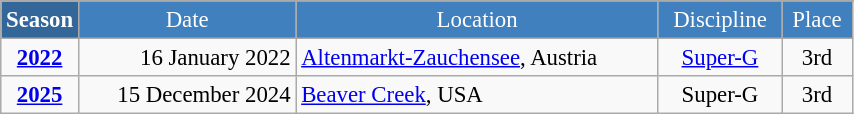<table class="wikitable" style="font-size:95%; text-align:center; border:grey solid 1px; border-collapse:collapse;" width="45%">
<tr style="background-color:#369; color:white;">
<td rowspan="2" colspan="1" width="5%"><strong>Season</strong></td>
</tr>
<tr style="background-color:#4180be; color:white;">
<td>Date</td>
<td>Location</td>
<td>Discipline</td>
<td>Place</td>
</tr>
<tr>
<td><strong><a href='#'>2022</a></strong></td>
<td align=right>16 January 2022</td>
<td align=left> <a href='#'>Altenmarkt-Zauchensee</a>, Austria</td>
<td><a href='#'>Super-G</a></td>
<td>3rd</td>
</tr>
<tr>
<td rowspan=1><a href='#'><strong>2025</strong></a></td>
<td align=right>15 December 2024</td>
<td align=left> <a href='#'>Beaver Creek</a>, USA</td>
<td>Super-G</td>
<td>3rd</td>
</tr>
</table>
